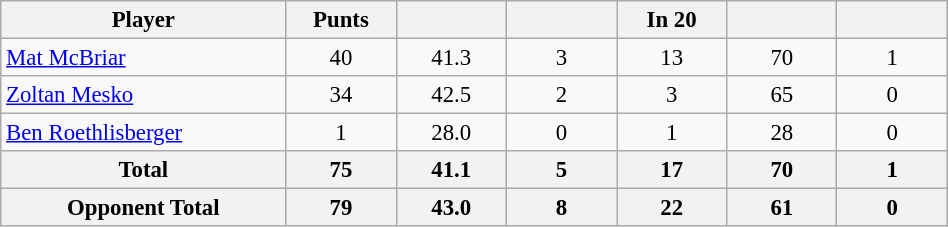<table class="wikitable" style="text-align:center; width:50%; font-size:95%;">
<tr>
<th width="30%">Player</th>
<th width="11.6%">Punts</th>
<th width="11.6%"></th>
<th width="11.6%"></th>
<th width="11.6%">In 20</th>
<th width="11.6%"></th>
<th width="11.6%"></th>
</tr>
<tr>
<td align=left><a href='#'>Mat McBriar</a></td>
<td>40</td>
<td>41.3</td>
<td>3</td>
<td>13</td>
<td>70</td>
<td>1</td>
</tr>
<tr>
<td align=left><a href='#'>Zoltan Mesko</a></td>
<td>34</td>
<td>42.5</td>
<td>2</td>
<td>3</td>
<td>65</td>
<td>0</td>
</tr>
<tr>
<td align=left><a href='#'>Ben Roethlisberger</a></td>
<td>1</td>
<td>28.0</td>
<td>0</td>
<td>1</td>
<td>28</td>
<td>0</td>
</tr>
<tr>
<th>Total</th>
<th>75</th>
<th>41.1</th>
<th>5</th>
<th>17</th>
<th>70</th>
<th>1</th>
</tr>
<tr>
<th>Opponent Total</th>
<th>79</th>
<th>43.0</th>
<th>8</th>
<th>22</th>
<th>61</th>
<th>0</th>
</tr>
</table>
